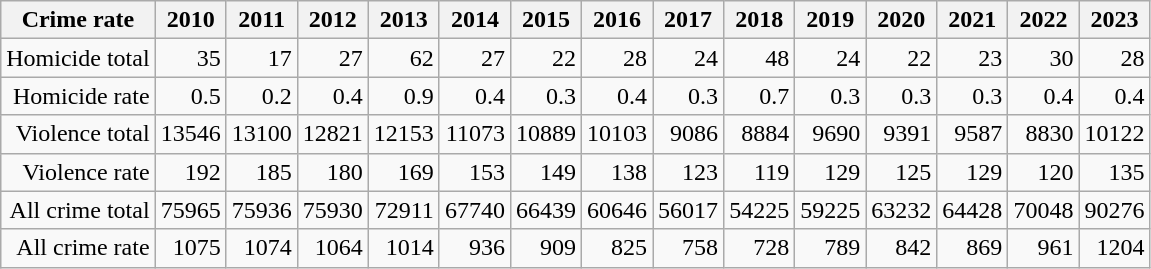<table class="wikitable" style="text-align:right; margin-right:60px">
<tr>
<th>Crime rate</th>
<th>2010</th>
<th>2011</th>
<th>2012</th>
<th>2013</th>
<th>2014</th>
<th>2015</th>
<th>2016</th>
<th>2017</th>
<th>2018</th>
<th>2019</th>
<th>2020</th>
<th>2021</th>
<th>2022</th>
<th>2023</th>
</tr>
<tr>
<td>Homicide total</td>
<td>35</td>
<td>17</td>
<td>27</td>
<td>62</td>
<td>27</td>
<td>22</td>
<td>28</td>
<td>24</td>
<td>48</td>
<td>24</td>
<td>22</td>
<td>23</td>
<td>30</td>
<td>28</td>
</tr>
<tr>
<td>Homicide rate</td>
<td>0.5</td>
<td>0.2</td>
<td>0.4</td>
<td>0.9</td>
<td>0.4</td>
<td>0.3</td>
<td>0.4</td>
<td>0.3</td>
<td>0.7</td>
<td>0.3</td>
<td>0.3</td>
<td>0.3</td>
<td>0.4</td>
<td>0.4</td>
</tr>
<tr>
<td>Violence total</td>
<td>13546</td>
<td>13100</td>
<td>12821</td>
<td>12153</td>
<td>11073</td>
<td>10889</td>
<td>10103</td>
<td>9086</td>
<td>8884</td>
<td>9690</td>
<td>9391</td>
<td>9587</td>
<td>8830</td>
<td>10122</td>
</tr>
<tr>
<td>Violence rate</td>
<td>192</td>
<td>185</td>
<td>180</td>
<td>169</td>
<td>153</td>
<td>149</td>
<td>138</td>
<td>123</td>
<td>119</td>
<td>129</td>
<td>125</td>
<td>129</td>
<td>120</td>
<td>135</td>
</tr>
<tr>
<td>All crime total</td>
<td>75965</td>
<td>75936</td>
<td>75930</td>
<td>72911</td>
<td>67740</td>
<td>66439</td>
<td>60646</td>
<td>56017</td>
<td>54225</td>
<td>59225</td>
<td>63232</td>
<td>64428</td>
<td>70048</td>
<td>90276</td>
</tr>
<tr>
<td>All crime rate</td>
<td>1075</td>
<td>1074</td>
<td>1064</td>
<td>1014</td>
<td>936</td>
<td>909</td>
<td>825</td>
<td>758</td>
<td>728</td>
<td>789</td>
<td>842</td>
<td>869</td>
<td>961</td>
<td>1204</td>
</tr>
</table>
